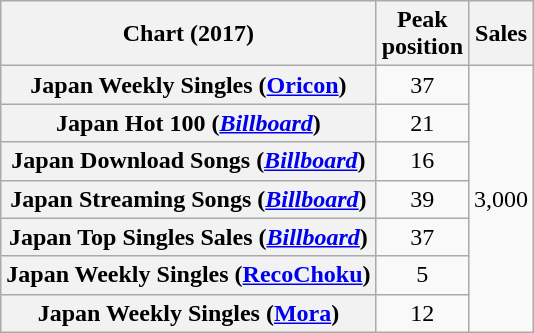<table class="wikitable sortable plainrowheaders" style="text-align:center;">
<tr>
<th scope="col">Chart (2017)</th>
<th scope="col">Peak<br>position</th>
<th scope="col">Sales</th>
</tr>
<tr>
<th scope="row">Japan Weekly Singles (<a href='#'>Oricon</a>)</th>
<td style="text-align:center;">37</td>
<td rowspan="7" style="text-align:left;">3,000</td>
</tr>
<tr>
<th scope="row">Japan Hot 100 (<em><a href='#'>Billboard</a></em>)</th>
<td style="text-align:center;">21</td>
</tr>
<tr>
<th scope="row">Japan Download Songs (<em><a href='#'>Billboard</a></em>)</th>
<td style="text-align:center;">16</td>
</tr>
<tr>
<th scope="row">Japan Streaming Songs (<em><a href='#'>Billboard</a></em>)</th>
<td style="text-align:center;">39</td>
</tr>
<tr>
<th scope="row">Japan Top Singles Sales (<em><a href='#'>Billboard</a></em>)</th>
<td style="text-align:center;">37</td>
</tr>
<tr>
<th scope="row">Japan Weekly Singles (<a href='#'>RecoChoku</a>)</th>
<td style="text-align:center;">5</td>
</tr>
<tr>
<th scope="row">Japan Weekly Singles (<a href='#'>Mora</a>)</th>
<td style="text-align:center;">12</td>
</tr>
</table>
